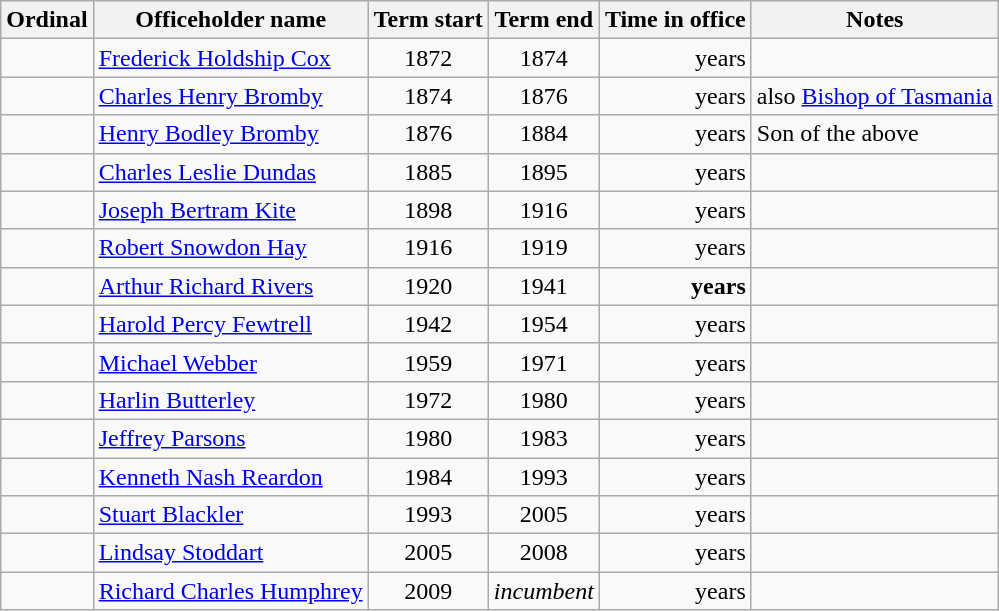<table class="wikitable sortable">
<tr>
<th>Ordinal</th>
<th>Officeholder name</th>
<th>Term start</th>
<th>Term end</th>
<th>Time in office</th>
<th>Notes</th>
</tr>
<tr>
<td align=center></td>
<td><a href='#'>Frederick Holdship Cox</a></td>
<td align=center>1872</td>
<td align=center>1874</td>
<td align=right> years</td>
<td></td>
</tr>
<tr>
<td align=center></td>
<td><a href='#'>Charles Henry Bromby</a></td>
<td align=center>1874</td>
<td align=center>1876</td>
<td align=right> years</td>
<td>also <a href='#'>Bishop of Tasmania</a></td>
</tr>
<tr>
<td align=center></td>
<td><a href='#'>Henry Bodley Bromby</a></td>
<td align=center>1876</td>
<td align=center>1884</td>
<td align=right> years</td>
<td>Son of the above</td>
</tr>
<tr>
<td align=center></td>
<td><a href='#'>Charles Leslie Dundas</a></td>
<td align=center>1885</td>
<td align=center>1895</td>
<td align=right> years</td>
<td></td>
</tr>
<tr>
<td align=center></td>
<td><a href='#'>Joseph Bertram Kite</a></td>
<td align=center>1898</td>
<td align=center>1916</td>
<td align=right> years</td>
<td></td>
</tr>
<tr>
<td align=center></td>
<td><a href='#'>Robert Snowdon Hay</a></td>
<td align=center>1916</td>
<td align=center>1919</td>
<td align=right> years</td>
<td></td>
</tr>
<tr>
<td align=center></td>
<td><a href='#'>Arthur Richard Rivers</a></td>
<td align=center>1920</td>
<td align=center>1941</td>
<td align=right><strong> years</strong></td>
<td></td>
</tr>
<tr>
<td align=center></td>
<td><a href='#'>Harold Percy Fewtrell</a></td>
<td align=center>1942</td>
<td align=center>1954</td>
<td align=right> years</td>
<td></td>
</tr>
<tr>
<td align=center></td>
<td><a href='#'>Michael Webber</a></td>
<td align=center>1959</td>
<td align=center>1971</td>
<td align=right> years</td>
<td></td>
</tr>
<tr>
<td align=center></td>
<td><a href='#'>Harlin Butterley</a></td>
<td align=center>1972</td>
<td align=center>1980</td>
<td align=right> years</td>
<td></td>
</tr>
<tr>
<td align=center></td>
<td><a href='#'>Jeffrey Parsons</a></td>
<td align=center>1980</td>
<td align=center>1983</td>
<td align=right> years</td>
<td></td>
</tr>
<tr>
<td align=center></td>
<td><a href='#'>Kenneth Nash Reardon</a></td>
<td align=center>1984</td>
<td align=center>1993</td>
<td align=right> years</td>
<td></td>
</tr>
<tr>
<td align=center></td>
<td><a href='#'>Stuart Blackler</a></td>
<td align=center>1993</td>
<td align=center>2005</td>
<td align=right> years</td>
<td></td>
</tr>
<tr>
<td align=center></td>
<td><a href='#'>Lindsay Stoddart</a></td>
<td align=center>2005</td>
<td align=center>2008</td>
<td align=right> years</td>
<td></td>
</tr>
<tr>
<td align=center></td>
<td><a href='#'>Richard Charles Humphrey</a></td>
<td align=center>2009</td>
<td align=center><em>incumbent</em></td>
<td align=right> years</td>
<td></td>
</tr>
</table>
